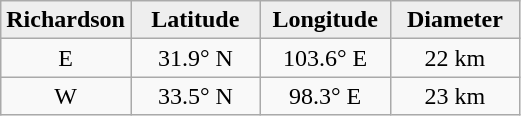<table class="wikitable">
<tr>
<th width="25%" style="background:#eeeeee;">Richardson</th>
<th width="25%" style="background:#eeeeee;">Latitude</th>
<th width="25%" style="background:#eeeeee;">Longitude</th>
<th width="25%" style="background:#eeeeee;">Diameter</th>
</tr>
<tr>
<td align="center">E</td>
<td align="center">31.9° N</td>
<td align="center">103.6° E</td>
<td align="center">22 km</td>
</tr>
<tr>
<td align="center">W</td>
<td align="center">33.5° N</td>
<td align="center">98.3° E</td>
<td align="center">23 km</td>
</tr>
</table>
